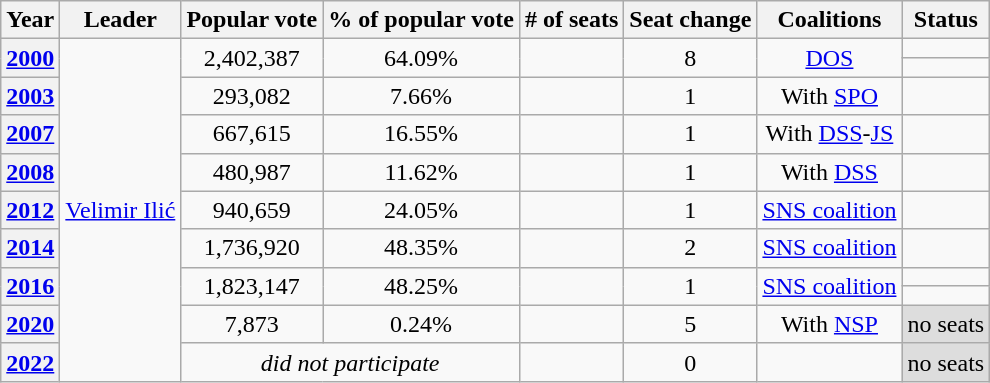<table class="wikitable" style="text-align:center">
<tr>
<th>Year</th>
<th>Leader</th>
<th>Popular vote</th>
<th>% of popular vote</th>
<th># of seats</th>
<th>Seat change</th>
<th>Coalitions</th>
<th>Status</th>
</tr>
<tr>
<th rowspan="2"><a href='#'>2000</a></th>
<td rowspan="11"><a href='#'>Velimir Ilić</a></td>
<td rowspan="2">2,402,387</td>
<td rowspan="2">64.09%</td>
<td rowspan="2"></td>
<td rowspan="2"> 8</td>
<td rowspan="2"><a href='#'>DOS</a></td>
<td></td>
</tr>
<tr>
<td></td>
</tr>
<tr>
<th><a href='#'>2003</a></th>
<td>293,082</td>
<td>7.66%</td>
<td></td>
<td> 1</td>
<td>With <a href='#'>SPO</a></td>
<td></td>
</tr>
<tr>
<th><a href='#'>2007</a></th>
<td>667,615</td>
<td>16.55%</td>
<td></td>
<td> 1</td>
<td>With <a href='#'>DSS</a>-<a href='#'>JS</a></td>
<td></td>
</tr>
<tr>
<th><a href='#'>2008</a></th>
<td>480,987</td>
<td>11.62%</td>
<td></td>
<td> 1</td>
<td>With <a href='#'>DSS</a></td>
<td></td>
</tr>
<tr>
<th><a href='#'>2012</a></th>
<td>940,659</td>
<td>24.05%</td>
<td></td>
<td> 1</td>
<td><a href='#'>SNS coalition</a></td>
<td></td>
</tr>
<tr>
<th><a href='#'>2014</a></th>
<td>1,736,920</td>
<td>48.35%</td>
<td></td>
<td> 2</td>
<td><a href='#'>SNS coalition</a></td>
<td></td>
</tr>
<tr>
<th rowspan="2"><a href='#'>2016</a></th>
<td rowspan="2">1,823,147</td>
<td rowspan="2">48.25%</td>
<td rowspan="2"></td>
<td rowspan="2"> 1</td>
<td rowspan="2"><a href='#'>SNS coalition</a></td>
<td></td>
</tr>
<tr>
<td></td>
</tr>
<tr>
<th><a href='#'>2020</a></th>
<td>7,873</td>
<td>0.24%</td>
<td></td>
<td> 5</td>
<td>With <a href='#'>NSP</a></td>
<td style="background:#ddd;">no seats</td>
</tr>
<tr>
<th><a href='#'>2022</a></th>
<td colspan="2"><em>did not participate</em></td>
<td></td>
<td> 0</td>
<td></td>
<td style="background:#ddd;">no seats</td>
</tr>
</table>
